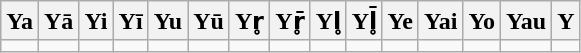<table class=wikitable>
<tr>
<th>Ya</th>
<th>Yā</th>
<th>Yi</th>
<th>Yī</th>
<th>Yu</th>
<th>Yū</th>
<th>Yr̥</th>
<th>Yr̥̄</th>
<th>Yl̥</th>
<th>Yl̥̄</th>
<th>Ye</th>
<th>Yai</th>
<th>Yo</th>
<th>Yau</th>
<th>Y</th>
</tr>
<tr>
<td></td>
<td></td>
<td></td>
<td></td>
<td></td>
<td></td>
<td></td>
<td></td>
<td></td>
<td></td>
<td></td>
<td></td>
<td></td>
<td></td>
<td></td>
</tr>
</table>
